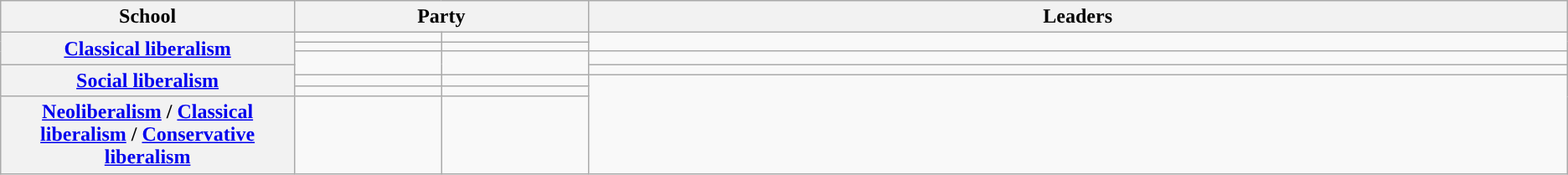<table class="wikitable plainrowheaders">
<tr>
<th width=15%>School</th>
<th colspan="2" width=15%>Party</th>
<th width=50%>Leaders</th>
</tr>
<tr>
<th rowspan="3" scope=row><a href='#'>Classical liberalism</a></th>
<td></td>
<td></td>
</tr>
<tr>
<td></td>
<td></td>
</tr>
<tr>
<td rowspan=2 style="background-color: "></td>
<td rowspan=2></td>
<td></td>
</tr>
<tr>
<th rowspan="3" scope=row><a href='#'>Social liberalism</a></th>
<td></td>
</tr>
<tr>
<td></td>
<td></td>
</tr>
<tr>
<td></td>
<td></td>
</tr>
<tr>
<th rowspan="1" scope=row><a href='#'>Neoliberalism</a> / <a href='#'>Classical liberalism</a> / <a href='#'>Conservative liberalism</a></th>
<td></td>
<td></td>
</tr>
</table>
